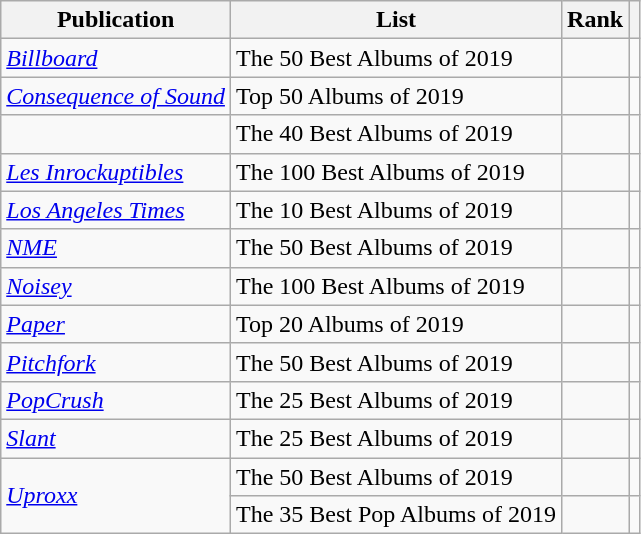<table class="sortable wikitable">
<tr>
<th>Publication</th>
<th>List</th>
<th>Rank</th>
<th class="unsortable"></th>
</tr>
<tr>
<td><em><a href='#'>Billboard</a></em></td>
<td>The 50 Best Albums of 2019</td>
<td></td>
<td></td>
</tr>
<tr>
<td><em><a href='#'>Consequence of Sound</a></em></td>
<td>Top 50 Albums of 2019</td>
<td></td>
<td></td>
</tr>
<tr>
<td></td>
<td>The 40 Best Albums of 2019</td>
<td></td>
<td></td>
</tr>
<tr>
<td><em><a href='#'>Les Inrockuptibles</a></em></td>
<td>The 100 Best Albums of 2019</td>
<td></td>
<td></td>
</tr>
<tr>
<td><em><a href='#'>Los Angeles Times</a></em></td>
<td>The 10 Best Albums of 2019</td>
<td></td>
<td></td>
</tr>
<tr>
<td><em><a href='#'>NME</a></em></td>
<td>The 50 Best Albums of 2019</td>
<td></td>
<td></td>
</tr>
<tr>
<td><em><a href='#'>Noisey</a></em></td>
<td>The 100 Best Albums of 2019</td>
<td></td>
<td></td>
</tr>
<tr>
<td><em><a href='#'>Paper</a></em></td>
<td>Top 20 Albums of 2019</td>
<td></td>
<td></td>
</tr>
<tr>
<td><em><a href='#'>Pitchfork</a></em></td>
<td>The 50 Best Albums of 2019</td>
<td></td>
<td></td>
</tr>
<tr>
<td><em><a href='#'>PopCrush</a></em></td>
<td>The 25 Best Albums of 2019</td>
<td></td>
<td></td>
</tr>
<tr>
<td><em><a href='#'>Slant</a></em></td>
<td>The 25 Best Albums of 2019</td>
<td></td>
<td></td>
</tr>
<tr>
<td rowspan="2"><em><a href='#'>Uproxx</a></em></td>
<td>The 50 Best Albums of 2019</td>
<td></td>
<td></td>
</tr>
<tr>
<td>The 35 Best Pop Albums of 2019</td>
<td></td>
<td></td>
</tr>
</table>
